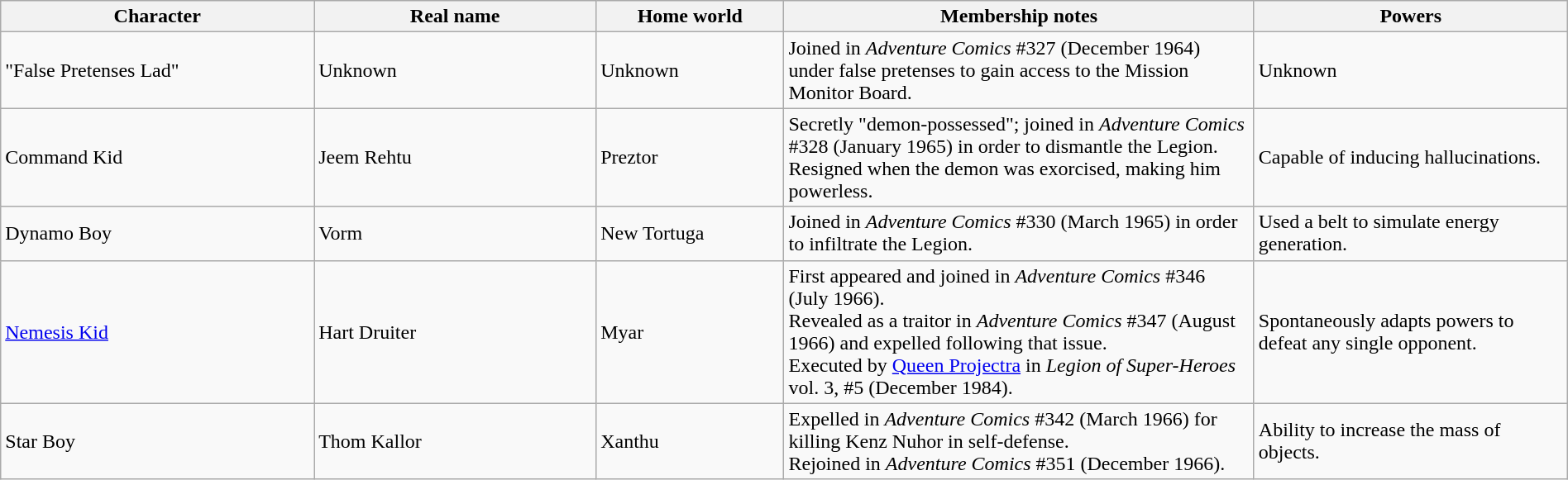<table class="wikitable" width=100%>
<tr>
<th width=20%>Character</th>
<th width=18%>Real name</th>
<th width=12%>Home world</th>
<th width=30%>Membership notes</th>
<th width=20%>Powers</th>
</tr>
<tr>
<td>"False Pretenses Lad"</td>
<td>Unknown</td>
<td>Unknown</td>
<td>Joined in <em>Adventure Comics</em> #327 (December 1964) under false pretenses to gain access to the Mission Monitor Board.</td>
<td>Unknown</td>
</tr>
<tr>
<td>Command Kid</td>
<td>Jeem Rehtu</td>
<td>Preztor</td>
<td>Secretly "demon-possessed"; joined in <em>Adventure Comics</em> #328 (January 1965) in order to dismantle the Legion.<br>Resigned when the demon was exorcised, making him powerless.</td>
<td>Capable of inducing hallucinations.</td>
</tr>
<tr>
<td>Dynamo Boy</td>
<td>Vorm</td>
<td>New Tortuga</td>
<td>Joined in <em>Adventure Comics</em> #330 (March 1965) in order to infiltrate the Legion.</td>
<td>Used a belt to simulate energy generation.</td>
</tr>
<tr>
<td><a href='#'>Nemesis Kid</a></td>
<td>Hart Druiter</td>
<td>Myar</td>
<td>First appeared and joined in <em>Adventure Comics</em> #346 (July 1966).<br>Revealed as a traitor in <em>Adventure Comics</em> #347 (August 1966) and expelled following that issue.<br>Executed by <a href='#'>Queen Projectra</a> in <em>Legion of Super-Heroes</em> vol. 3, #5 (December 1984).</td>
<td>Spontaneously adapts powers to defeat any single opponent.</td>
</tr>
<tr>
<td>Star Boy</td>
<td>Thom Kallor</td>
<td>Xanthu</td>
<td>Expelled in <em>Adventure Comics</em> #342 (March 1966) for killing Kenz Nuhor in self-defense.<br>Rejoined in <em>Adventure Comics</em> #351 (December 1966).</td>
<td>Ability to increase the mass of objects.</td>
</tr>
</table>
